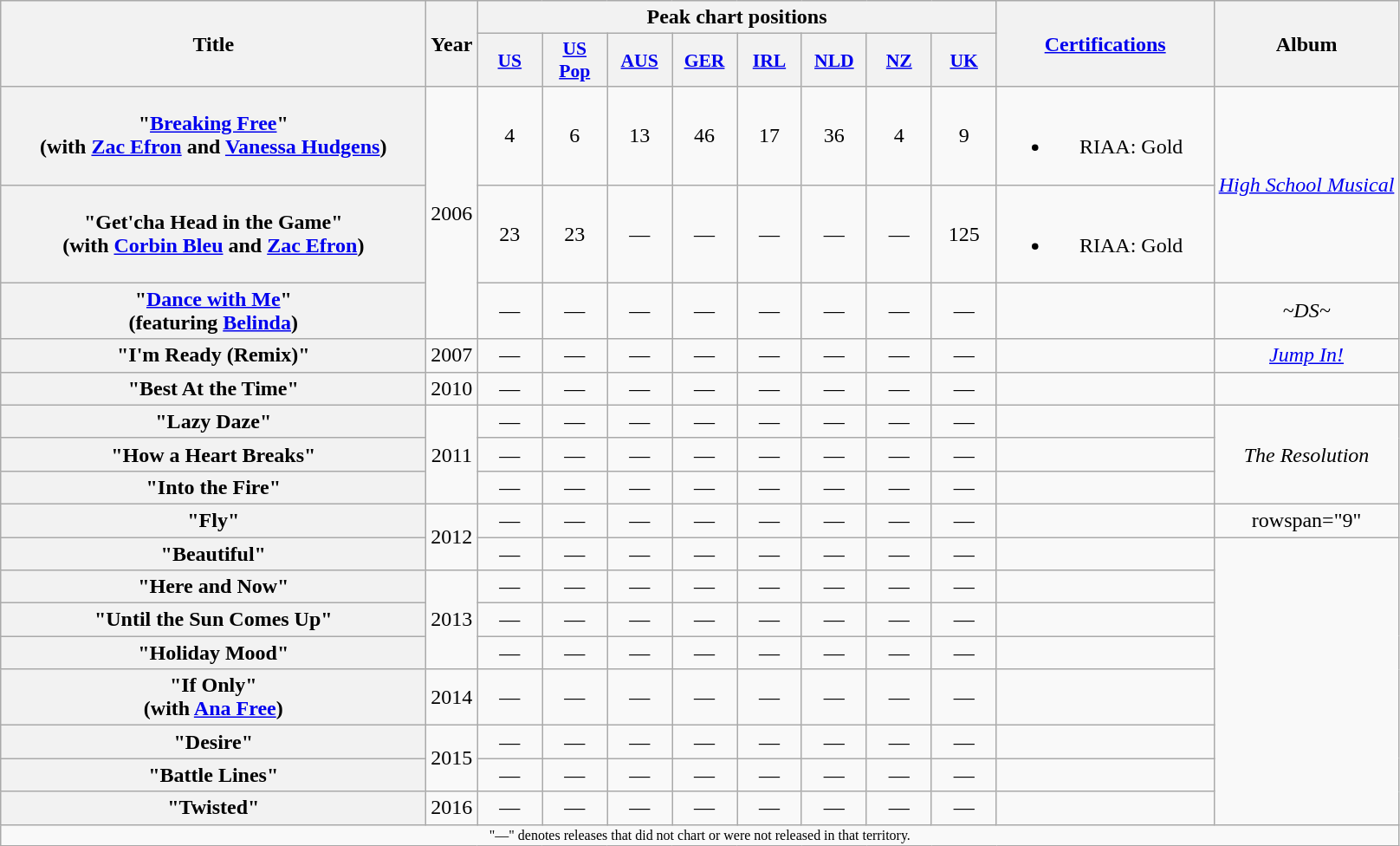<table class="wikitable plainrowheaders" style="text-align:center;">
<tr>
<th scope="col" rowspan="2" style="width:20em;">Title</th>
<th scope="col" rowspan="2">Year</th>
<th scope="col" colspan="8">Peak chart positions</th>
<th scope="col" rowspan="2" style="width:10em;"><a href='#'>Certifications</a></th>
<th scope="col" rowspan="2">Album</th>
</tr>
<tr>
<th scope="col" style="width:3em;font-size:90%;"><a href='#'>US</a><br></th>
<th scope="col" style="width:3em;font-size:90%;"><a href='#'>US<br>Pop</a><br></th>
<th scope="col" style="width:3em;font-size:90%;"><a href='#'>AUS</a><br></th>
<th scope="col" style="width:3em;font-size:90%;"><a href='#'>GER</a><br></th>
<th scope="col" style="width:3em;font-size:90%;"><a href='#'>IRL</a><br></th>
<th scope="col" style="width:3em;font-size:90%;"><a href='#'>NLD</a><br></th>
<th scope="col" style="width:3em;font-size:90%;"><a href='#'>NZ</a><br></th>
<th scope="col" style="width:3em;font-size:90%;"><a href='#'>UK</a><br></th>
</tr>
<tr>
<th scope="row">"<a href='#'>Breaking Free</a>"<br><span>(with <a href='#'>Zac Efron</a> and <a href='#'>Vanessa Hudgens</a>)</span></th>
<td rowspan="3">2006</td>
<td>4</td>
<td>6</td>
<td>13</td>
<td>46</td>
<td>17</td>
<td>36</td>
<td>4</td>
<td>9</td>
<td><br><ul><li>RIAA: Gold</li></ul></td>
<td rowspan="2"><em><a href='#'>High School Musical</a></em></td>
</tr>
<tr>
<th scope="row">"Get'cha Head in the Game"<br><span>(with <a href='#'>Corbin Bleu</a> and <a href='#'>Zac Efron</a>)</span></th>
<td>23</td>
<td>23</td>
<td>—</td>
<td>—</td>
<td>—</td>
<td>—</td>
<td>—</td>
<td>125</td>
<td><br><ul><li>RIAA: Gold</li></ul></td>
</tr>
<tr>
<th scope="row">"<a href='#'>Dance with Me</a>"<br><span>(featuring <a href='#'>Belinda</a>)</span></th>
<td>—</td>
<td>—</td>
<td>—</td>
<td>—</td>
<td>—</td>
<td>—</td>
<td>—</td>
<td>—</td>
<td></td>
<td><em>~DS~</em></td>
</tr>
<tr>
<th scope="row">"I'm Ready (Remix)"</th>
<td>2007</td>
<td>—</td>
<td>—</td>
<td>—</td>
<td>—</td>
<td>—</td>
<td>—</td>
<td>—</td>
<td>—</td>
<td></td>
<td><em><a href='#'>Jump In!</a></em></td>
</tr>
<tr>
<th scope="row">"Best At the Time"</th>
<td>2010</td>
<td>—</td>
<td>—</td>
<td>—</td>
<td>—</td>
<td>—</td>
<td>—</td>
<td>—</td>
<td>—</td>
<td></td>
<td></td>
</tr>
<tr>
<th scope="row">"Lazy Daze"</th>
<td rowspan="3">2011</td>
<td>—</td>
<td>—</td>
<td>—</td>
<td>—</td>
<td>—</td>
<td>—</td>
<td>—</td>
<td>—</td>
<td></td>
<td rowspan="3"><em>The Resolution</em></td>
</tr>
<tr>
<th scope="row">"How a Heart Breaks"</th>
<td>—</td>
<td>—</td>
<td>—</td>
<td>—</td>
<td>—</td>
<td>—</td>
<td>—</td>
<td>—</td>
<td></td>
</tr>
<tr>
<th scope="row">"Into the Fire"</th>
<td>—</td>
<td>—</td>
<td>—</td>
<td>—</td>
<td>—</td>
<td>—</td>
<td>—</td>
<td>—</td>
<td></td>
</tr>
<tr>
<th scope="row">"Fly"</th>
<td rowspan="2">2012</td>
<td>—</td>
<td>—</td>
<td>—</td>
<td>—</td>
<td>—</td>
<td>—</td>
<td>—</td>
<td>—</td>
<td></td>
<td>rowspan="9" </td>
</tr>
<tr>
<th scope="row">"Beautiful"</th>
<td>—</td>
<td>—</td>
<td>—</td>
<td>—</td>
<td>—</td>
<td>—</td>
<td>—</td>
<td>—</td>
<td></td>
</tr>
<tr>
<th scope="row">"Here and Now"</th>
<td rowspan="3">2013</td>
<td>—</td>
<td>—</td>
<td>—</td>
<td>—</td>
<td>—</td>
<td>—</td>
<td>—</td>
<td>—</td>
<td></td>
</tr>
<tr>
<th scope="row">"Until the Sun Comes Up"</th>
<td>—</td>
<td>—</td>
<td>—</td>
<td>—</td>
<td>—</td>
<td>—</td>
<td>—</td>
<td>—</td>
<td></td>
</tr>
<tr>
<th scope="row">"Holiday Mood"</th>
<td>—</td>
<td>—</td>
<td>—</td>
<td>—</td>
<td>—</td>
<td>—</td>
<td>—</td>
<td>—</td>
<td></td>
</tr>
<tr>
<th scope="row">"If Only"<br><span>(with <a href='#'>Ana Free</a>)</span></th>
<td>2014</td>
<td>—</td>
<td>—</td>
<td>—</td>
<td>—</td>
<td>—</td>
<td>—</td>
<td>—</td>
<td>—</td>
<td></td>
</tr>
<tr>
<th scope="row">"Desire"</th>
<td rowspan="2">2015</td>
<td>—</td>
<td>—</td>
<td>—</td>
<td>—</td>
<td>—</td>
<td>—</td>
<td>—</td>
<td>—</td>
<td></td>
</tr>
<tr>
<th scope="row">"Battle Lines"</th>
<td>—</td>
<td>—</td>
<td>—</td>
<td>—</td>
<td>—</td>
<td>—</td>
<td>—</td>
<td>—</td>
<td></td>
</tr>
<tr>
<th scope="row">"Twisted"</th>
<td>2016</td>
<td>—</td>
<td>—</td>
<td>—</td>
<td>—</td>
<td>—</td>
<td>—</td>
<td>—</td>
<td>—</td>
<td></td>
</tr>
<tr>
<td align="center" colspan="15" style="font-size:8pt">"—" denotes releases that did not chart or were not released in that territory.</td>
</tr>
</table>
